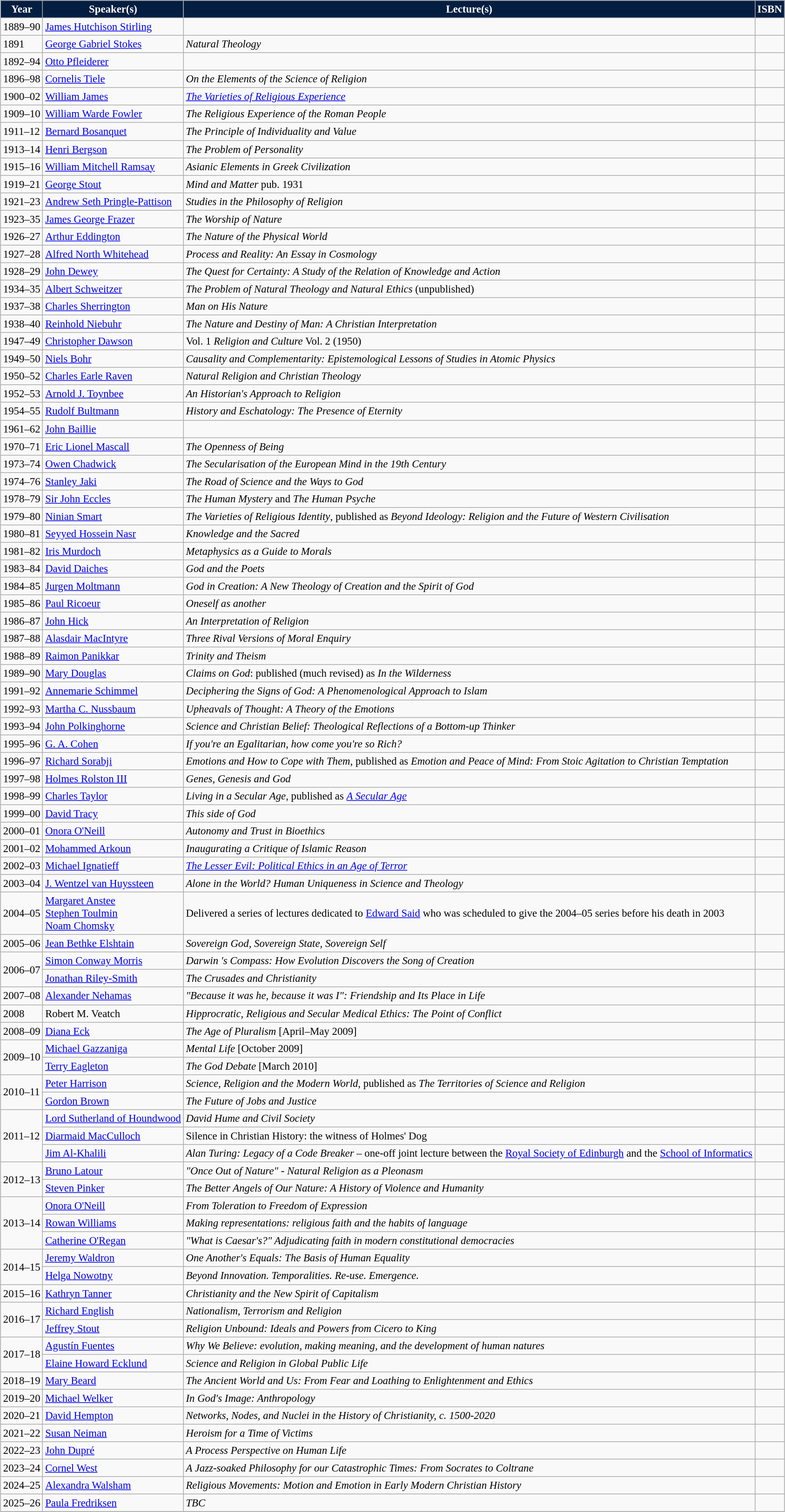<table class="wikitable collapsible" style="font-size:95%; text-align:left; margin-left:1em;"|->
<tr>
<th style="background:#041E42;color:#FFFFFF;">Year</th>
<th style="background:#041E42;color:#FFFFFF;">Speaker(s)</th>
<th style="background:#041E42;color:#FFFFFF;">Lecture(s)</th>
<th style="background:#041E42;color:#FFFFFF;">ISBN</th>
</tr>
<tr>
<td>1889–90</td>
<td><a href='#'>James Hutchison Stirling</a></td>
<td><em></em></td>
<td></td>
</tr>
<tr>
<td>1891</td>
<td><a href='#'>George Gabriel Stokes</a></td>
<td><em>Natural Theology</em></td>
<td></td>
</tr>
<tr>
<td>1892–94</td>
<td><a href='#'>Otto Pfleiderer</a></td>
<td><em></em></td>
<td></td>
</tr>
<tr>
<td>1896–98</td>
<td><a href='#'>Cornelis Tiele</a></td>
<td><em>On the Elements of the Science of Religion</em></td>
<td></td>
</tr>
<tr>
<td>1900–02</td>
<td><a href='#'>William James</a></td>
<td><em><a href='#'>The Varieties of Religious Experience</a></em></td>
<td></td>
</tr>
<tr>
<td>1909–10</td>
<td><a href='#'>William Warde Fowler</a></td>
<td><em>The Religious Experience of the Roman People</em></td>
<td></td>
</tr>
<tr>
<td>1911–12</td>
<td><a href='#'>Bernard Bosanquet</a></td>
<td><em>The Principle of Individuality and Value</em></td>
<td></td>
</tr>
<tr>
<td>1913–14</td>
<td><a href='#'>Henri Bergson</a></td>
<td><em>The Problem of Personality</em></td>
<td></td>
</tr>
<tr>
<td>1915–16</td>
<td><a href='#'>William Mitchell Ramsay</a></td>
<td><em>Asianic Elements in Greek Civilization</em></td>
<td></td>
</tr>
<tr>
<td>1919–21</td>
<td><a href='#'>George Stout</a></td>
<td><em>Mind and Matter</em> pub. 1931</td>
<td></td>
</tr>
<tr>
<td>1921–23</td>
<td><a href='#'>Andrew Seth Pringle-Pattison</a></td>
<td><em>Studies in the Philosophy of Religion</em></td>
<td></td>
</tr>
<tr>
<td>1923–35</td>
<td><a href='#'>James George Frazer</a></td>
<td><em>The Worship of Nature</em></td>
<td></td>
</tr>
<tr>
<td>1926–27</td>
<td><a href='#'>Arthur Eddington</a></td>
<td><em>The Nature of the Physical World</em></td>
<td></td>
</tr>
<tr>
<td>1927–28</td>
<td><a href='#'>Alfred North Whitehead</a></td>
<td><em>Process and Reality: An Essay in Cosmology</em></td>
<td></td>
</tr>
<tr>
<td>1928–29</td>
<td><a href='#'>John Dewey</a></td>
<td><em>The Quest for Certainty: A Study of the Relation of Knowledge and Action</em></td>
<td></td>
</tr>
<tr>
<td>1934–35</td>
<td><a href='#'>Albert Schweitzer</a></td>
<td><em>The Problem of Natural Theology and Natural Ethics</em> (unpublished)</td>
<td></td>
</tr>
<tr>
<td>1937–38</td>
<td><a href='#'>Charles Sherrington</a></td>
<td><em>Man on His Nature</em></td>
<td></td>
</tr>
<tr>
<td>1938–40</td>
<td><a href='#'>Reinhold Niebuhr</a></td>
<td><em>The Nature and Destiny of Man: A Christian Interpretation </em></td>
<td></td>
</tr>
<tr>
<td>1947–49</td>
<td><a href='#'>Christopher Dawson</a></td>
<td>Vol. 1 <em>Religion and Culture</em> Vol. 2  (1950)</td>
<td><br></td>
</tr>
<tr>
<td>1949–50</td>
<td><a href='#'>Niels Bohr</a></td>
<td><em>Causality and Complementarity: Epistemological Lessons of Studies in Atomic Physics</em></td>
<td></td>
</tr>
<tr>
<td>1950–52</td>
<td><a href='#'>Charles Earle Raven</a></td>
<td><em>Natural Religion and Christian Theology</em></td>
<td></td>
</tr>
<tr>
<td>1952–53</td>
<td><a href='#'>Arnold J. Toynbee</a></td>
<td><em>An Historian's Approach to Religion</em></td>
<td></td>
</tr>
<tr>
<td>1954–55</td>
<td><a href='#'>Rudolf Bultmann</a></td>
<td><em>History and Eschatology: The Presence of Eternity</em></td>
<td></td>
</tr>
<tr>
<td>1961–62</td>
<td><a href='#'>John Baillie</a></td>
<td> </td>
<td></td>
</tr>
<tr>
<td>1970–71</td>
<td><a href='#'>Eric Lionel Mascall</a></td>
<td><em>The Openness of Being</em></td>
<td></td>
</tr>
<tr>
<td>1973–74</td>
<td><a href='#'>Owen Chadwick</a></td>
<td><em>The Secularisation of the European Mind in the 19th Century</em></td>
<td></td>
</tr>
<tr>
<td>1974–76</td>
<td><a href='#'>Stanley Jaki</a></td>
<td><em>The Road of Science and the Ways to God</em></td>
<td></td>
</tr>
<tr>
<td>1978–79</td>
<td><a href='#'>Sir John Eccles</a></td>
<td><em>The Human Mystery</em> and <em>The Human Psyche</em></td>
<td></td>
</tr>
<tr>
<td>1979–80</td>
<td><a href='#'>Ninian Smart</a></td>
<td><em>The Varieties of Religious Identity</em>, published as <em>Beyond Ideology: Religion and the Future of Western Civilisation</em></td>
<td></td>
</tr>
<tr>
<td>1980–81</td>
<td><a href='#'>Seyyed Hossein Nasr</a></td>
<td><em>Knowledge and the Sacred</em></td>
<td></td>
</tr>
<tr>
<td>1981–82</td>
<td><a href='#'>Iris Murdoch</a></td>
<td><em>Metaphysics as a Guide to Morals</em></td>
<td></td>
</tr>
<tr>
<td>1983–84</td>
<td><a href='#'>David Daiches</a></td>
<td><em>God and the Poets</em></td>
<td></td>
</tr>
<tr>
<td>1984–85</td>
<td><a href='#'>Jurgen Moltmann</a></td>
<td><em>God in Creation: A New Theology of Creation and the Spirit of God</em></td>
<td></td>
</tr>
<tr>
<td>1985–86</td>
<td><a href='#'>Paul Ricoeur</a></td>
<td><em>Oneself as another</em></td>
<td></td>
</tr>
<tr>
<td>1986–87</td>
<td><a href='#'>John Hick</a></td>
<td><em>An Interpretation of Religion</em></td>
<td></td>
</tr>
<tr>
<td>1987–88</td>
<td><a href='#'>Alasdair MacIntyre</a></td>
<td><em>Three Rival Versions of Moral Enquiry</em></td>
<td></td>
</tr>
<tr>
<td>1988–89</td>
<td><a href='#'>Raimon Panikkar</a></td>
<td><em>Trinity and Theism</em></td>
<td></td>
</tr>
<tr>
<td>1989–90</td>
<td><a href='#'>Mary Douglas</a></td>
<td><em>Claims on God</em>: published (much revised) as <em>In the Wilderness</em></td>
<td></td>
</tr>
<tr>
<td>1991–92</td>
<td><a href='#'>Annemarie Schimmel</a></td>
<td><em>Deciphering the Signs of God: A Phenomenological Approach to Islam</em></td>
<td></td>
</tr>
<tr>
<td>1992–93</td>
<td><a href='#'>Martha C. Nussbaum</a></td>
<td><em>Upheavals of Thought: A Theory of the Emotions</em></td>
<td></td>
</tr>
<tr>
<td>1993–94</td>
<td><a href='#'>John Polkinghorne</a></td>
<td><em>Science and Christian Belief: Theological Reflections of a Bottom-up Thinker</em></td>
<td></td>
</tr>
<tr>
<td>1995–96</td>
<td><a href='#'>G.&nbsp;A. Cohen</a></td>
<td><em>If you're an Egalitarian, how come you're so Rich?</em></td>
<td></td>
</tr>
<tr>
<td>1996–97</td>
<td><a href='#'>Richard Sorabji</a></td>
<td><em>Emotions and How to Cope with Them</em>, published as <em>Emotion and Peace of Mind: From Stoic Agitation to Christian Temptation</em></td>
<td></td>
</tr>
<tr>
<td>1997–98</td>
<td><a href='#'>Holmes Rolston III</a></td>
<td><em>Genes, Genesis and God</em></td>
<td></td>
</tr>
<tr>
<td>1998–99</td>
<td><a href='#'>Charles Taylor</a></td>
<td><em>Living in a Secular Age</em>, published as <em><a href='#'>A Secular Age</a></em></td>
<td></td>
</tr>
<tr>
<td>1999–00</td>
<td><a href='#'>David Tracy</a></td>
<td><em>This side of God</em></td>
<td></td>
</tr>
<tr>
<td>2000–01</td>
<td><a href='#'>Onora O'Neill</a></td>
<td><em>Autonomy and Trust in Bioethics</em></td>
<td></td>
</tr>
<tr>
<td>2001–02</td>
<td><a href='#'>Mohammed Arkoun</a></td>
<td><em>Inaugurating a Critique of Islamic Reason</em></td>
<td></td>
</tr>
<tr>
<td>2002–03</td>
<td><a href='#'>Michael Ignatieff</a></td>
<td><em><a href='#'>The Lesser Evil: Political Ethics in an Age of Terror</a></em></td>
<td></td>
</tr>
<tr>
<td>2003–04</td>
<td><a href='#'>J. Wentzel van Huyssteen</a></td>
<td><em>Alone in the World? Human Uniqueness in Science and Theology</em></td>
<td></td>
</tr>
<tr>
<td>2004–05</td>
<td><a href='#'>Margaret Anstee</a><br><a href='#'>Stephen Toulmin</a><br><a href='#'>Noam Chomsky</a></td>
<td>Delivered a series of lectures dedicated to <a href='#'>Edward Said</a> who was scheduled to give the 2004–05 series before his death in 2003</td>
<td></td>
</tr>
<tr>
<td>2005–06</td>
<td><a href='#'>Jean Bethke Elshtain</a></td>
<td><em>Sovereign God, Sovereign State, Sovereign Self</em></td>
<td></td>
</tr>
<tr>
<td rowspan=2>2006–07</td>
<td><a href='#'>Simon Conway Morris</a></td>
<td><em>Darwin 's Compass: How Evolution Discovers the Song of Creation</em></td>
<td></td>
</tr>
<tr>
<td><a href='#'>Jonathan Riley-Smith</a></td>
<td><em>The Crusades and Christianity</em></td>
<td></td>
</tr>
<tr>
<td>2007–08</td>
<td><a href='#'>Alexander Nehamas</a></td>
<td><em>"Because it was he, because it was I": Friendship and Its Place in Life</em></td>
<td></td>
</tr>
<tr>
<td>2008</td>
<td>Robert M. Veatch</td>
<td><em>Hipprocratic, Religious and Secular Medical Ethics: The Point of Conflict</em></td>
<td></td>
</tr>
<tr>
<td>2008–09</td>
<td><a href='#'>Diana Eck</a></td>
<td><em>The Age of Pluralism</em> [April–May 2009]</td>
<td></td>
</tr>
<tr>
<td rowspan=2>2009–10</td>
<td><a href='#'>Michael Gazzaniga</a></td>
<td><em>Mental Life</em> [October 2009]</td>
<td></td>
</tr>
<tr>
<td><a href='#'>Terry Eagleton</a></td>
<td><em>The God Debate</em> [March 2010]</td>
<td></td>
</tr>
<tr>
<td rowspan=2>2010–11</td>
<td><a href='#'>Peter Harrison</a></td>
<td><em>Science, Religion and the Modern World</em>, published as <em>The Territories of Science and Religion</em></td>
<td></td>
</tr>
<tr>
<td><a href='#'>Gordon Brown</a></td>
<td><em>The Future of Jobs and Justice</em></td>
<td></td>
</tr>
<tr>
<td rowspan=3>2011–12</td>
<td><a href='#'>Lord Sutherland of Houndwood</a></td>
<td><em>David Hume and Civil Society</em></td>
<td></td>
</tr>
<tr>
<td><a href='#'>Diarmaid MacCulloch</a></td>
<td>Silence in Christian History: the witness of Holmes' Dog</td>
<td></td>
</tr>
<tr>
<td><a href='#'>Jim Al-Khalili</a></td>
<td><em>Alan Turing: Legacy of a Code Breaker</em> – one-off joint lecture between the <a href='#'>Royal Society of Edinburgh</a> and the <a href='#'>School of Informatics</a></td>
<td></td>
</tr>
<tr>
<td rowspan=2>2012–13</td>
<td><a href='#'>Bruno Latour</a></td>
<td><em>"Once Out of Nature" - Natural Religion as a Pleonasm</em></td>
<td></td>
</tr>
<tr>
<td><a href='#'>Steven Pinker</a></td>
<td><em>The Better Angels of Our Nature: A History of Violence and Humanity</em></td>
<td></td>
</tr>
<tr>
<td rowspan=3>2013–14</td>
<td><a href='#'>Onora O'Neill</a></td>
<td><em>From Toleration to Freedom of Expression</em></td>
<td></td>
</tr>
<tr>
<td><a href='#'>Rowan Williams</a></td>
<td><em>Making representations: religious faith and the habits of language</em></td>
<td></td>
</tr>
<tr>
<td><a href='#'>Catherine O'Regan</a></td>
<td><em>"What is Caesar's?" Adjudicating faith in modern constitutional democracies</em></td>
<td></td>
</tr>
<tr>
<td rowspan=2>2014–15</td>
<td><a href='#'>Jeremy Waldron</a></td>
<td><em>One Another's Equals: The Basis of Human Equality</em></td>
<td></td>
</tr>
<tr>
<td><a href='#'>Helga Nowotny</a></td>
<td><em>Beyond Innovation. Temporalities. Re-use. Emergence.</em></td>
<td></td>
</tr>
<tr>
<td>2015–16</td>
<td><a href='#'>Kathryn Tanner</a></td>
<td><em>Christianity and the New Spirit of Capitalism</em></td>
<td></td>
</tr>
<tr>
<td rowspan=2>2016–17</td>
<td><a href='#'>Richard English</a></td>
<td><em>Nationalism, Terrorism and Religion</em></td>
<td></td>
</tr>
<tr>
<td><a href='#'>Jeffrey Stout</a></td>
<td><em>Religion Unbound: Ideals and Powers from Cicero to King</em></td>
<td></td>
</tr>
<tr>
<td rowspan=2>2017–18</td>
<td><a href='#'>Agustín Fuentes</a></td>
<td><em>Why We Believe: evolution, making meaning, and the development of human natures</em></td>
<td></td>
</tr>
<tr>
<td><a href='#'>Elaine Howard Ecklund</a></td>
<td><em>Science and Religion in Global Public Life</em></td>
<td></td>
</tr>
<tr>
<td>2018–19</td>
<td><a href='#'>Mary Beard</a></td>
<td><em>The Ancient World and Us: From Fear and Loathing to Enlightenment and Ethics</em></td>
<td></td>
</tr>
<tr>
<td>2019–20</td>
<td><a href='#'>Michael Welker</a></td>
<td><em>In God's Image: Anthropology</em></td>
<td></td>
</tr>
<tr>
<td>2020–21</td>
<td><a href='#'>David Hempton</a></td>
<td><em>Networks, Nodes, and Nuclei in the History of Christianity, c. 1500-2020</em></td>
<td></td>
</tr>
<tr>
<td>2021–22</td>
<td><a href='#'>Susan Neiman</a></td>
<td><em>Heroism for a Time of Victims</em></td>
<td></td>
</tr>
<tr>
<td>2022–23</td>
<td><a href='#'>John Dupré</a></td>
<td><em>A Process Perspective on Human Life</em></td>
<td></td>
</tr>
<tr>
<td>2023–24</td>
<td><a href='#'>Cornel West</a></td>
<td><em>A Jazz-soaked Philosophy for our Catastrophic Times: From Socrates to Coltrane</em></td>
<td></td>
</tr>
<tr>
<td>2024–25</td>
<td><a href='#'>Alexandra Walsham</a></td>
<td><em>Religious Movements: Motion and Emotion in Early Modern Christian History</em></td>
<td></td>
</tr>
<tr>
<td>2025–26</td>
<td><a href='#'>Paula Fredriksen</a></td>
<td><em>TBC</em></td>
<td></td>
</tr>
<tr>
</tr>
</table>
